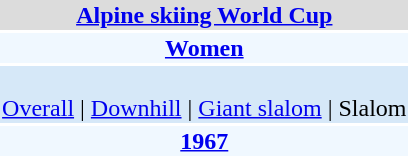<table align="right" class="toccolours" style="margin: 0 0 1em 1em;">
<tr>
<td colspan="2" align=center bgcolor=Gainsboro><strong><a href='#'>Alpine skiing World Cup</a></strong></td>
</tr>
<tr>
<td colspan="2" align=center bgcolor=AliceBlue><strong><a href='#'>Women</a></strong></td>
</tr>
<tr>
<td colspan="2" align=center bgcolor=D6E8F8><br><a href='#'>Overall</a> |
<a href='#'>Downhill</a> |
<a href='#'>Giant slalom</a> |
Slalom</td>
</tr>
<tr>
<td colspan="2" align=center bgcolor=AliceBlue><strong><a href='#'>1967</a></strong></td>
</tr>
</table>
